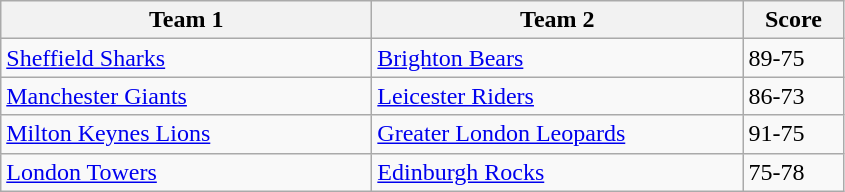<table class="wikitable" style="font-size: 100%">
<tr>
<th width=240>Team 1</th>
<th width=240>Team 2</th>
<th width=60>Score</th>
</tr>
<tr>
<td><a href='#'>Sheffield Sharks</a></td>
<td><a href='#'>Brighton Bears</a></td>
<td>89-75</td>
</tr>
<tr>
<td><a href='#'>Manchester Giants</a></td>
<td><a href='#'>Leicester Riders</a></td>
<td>86-73</td>
</tr>
<tr>
<td><a href='#'>Milton Keynes Lions</a></td>
<td><a href='#'>Greater London Leopards</a></td>
<td>91-75</td>
</tr>
<tr>
<td><a href='#'>London Towers</a></td>
<td><a href='#'>Edinburgh Rocks</a></td>
<td>75-78</td>
</tr>
</table>
